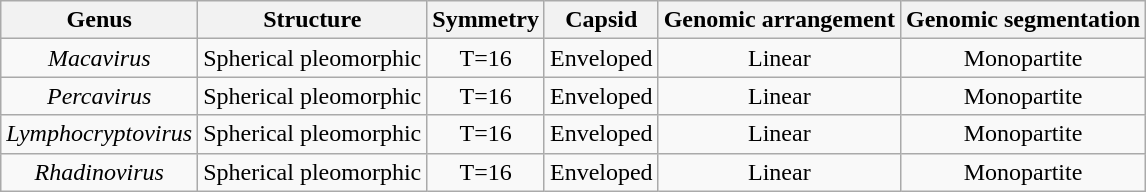<table class="wikitable sortable" style="text-align:center">
<tr>
<th>Genus</th>
<th>Structure</th>
<th>Symmetry</th>
<th>Capsid</th>
<th>Genomic arrangement</th>
<th>Genomic segmentation</th>
</tr>
<tr>
<td><em>Macavirus</em></td>
<td>Spherical pleomorphic</td>
<td>T=16</td>
<td>Enveloped</td>
<td>Linear</td>
<td>Monopartite</td>
</tr>
<tr>
<td><em>Percavirus</em></td>
<td>Spherical pleomorphic</td>
<td>T=16</td>
<td>Enveloped</td>
<td>Linear</td>
<td>Monopartite</td>
</tr>
<tr>
<td><em>Lymphocryptovirus</em></td>
<td>Spherical pleomorphic</td>
<td>T=16</td>
<td>Enveloped</td>
<td>Linear</td>
<td>Monopartite</td>
</tr>
<tr>
<td><em>Rhadinovirus</em></td>
<td>Spherical pleomorphic</td>
<td>T=16</td>
<td>Enveloped</td>
<td>Linear</td>
<td>Monopartite</td>
</tr>
</table>
